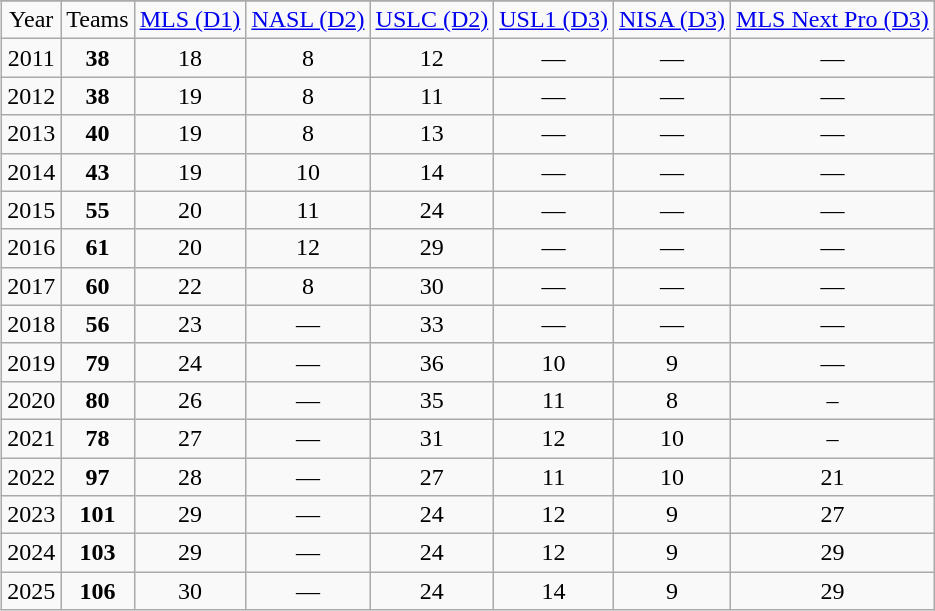<table class="wikitable" style="margin:0 1em 1em; font-size:100%; float:right; text-align:center;">
<tr>
</tr>
<tr>
<td>Year</td>
<td>Teams</td>
<td><a href='#'>MLS (D1)</a></td>
<td><a href='#'>NASL (D2)</a></td>
<td><a href='#'>USLC (D2)</a></td>
<td><a href='#'>USL1 (D3)</a></td>
<td><a href='#'>NISA (D3)</a></td>
<td><a href='#'>MLS Next Pro (D3)</a></td>
</tr>
<tr>
<td>2011</td>
<td><strong>38</strong></td>
<td>18</td>
<td>8</td>
<td>12</td>
<td>—</td>
<td>—</td>
<td>—</td>
</tr>
<tr>
<td>2012</td>
<td><strong>38</strong></td>
<td>19</td>
<td>8</td>
<td>11</td>
<td>—</td>
<td>—</td>
<td>—</td>
</tr>
<tr>
<td>2013</td>
<td><strong>40</strong></td>
<td>19</td>
<td>8</td>
<td>13</td>
<td>—</td>
<td>—</td>
<td>—</td>
</tr>
<tr>
<td>2014</td>
<td><strong>43</strong></td>
<td>19</td>
<td>10</td>
<td>14</td>
<td>—</td>
<td>—</td>
<td>—</td>
</tr>
<tr>
<td>2015</td>
<td><strong>55</strong></td>
<td>20</td>
<td>11</td>
<td>24</td>
<td>—</td>
<td>—</td>
<td>—</td>
</tr>
<tr>
<td>2016</td>
<td><strong>61</strong></td>
<td>20</td>
<td>12</td>
<td>29</td>
<td>—</td>
<td>—</td>
<td>—</td>
</tr>
<tr>
<td>2017</td>
<td><strong>60</strong></td>
<td>22</td>
<td>8</td>
<td>30</td>
<td>—</td>
<td>—</td>
<td>—</td>
</tr>
<tr>
<td>2018</td>
<td><strong>56</strong></td>
<td>23</td>
<td>—</td>
<td>33</td>
<td>—</td>
<td>—</td>
<td>—</td>
</tr>
<tr>
<td>2019</td>
<td><strong>79</strong></td>
<td>24</td>
<td>—</td>
<td>36</td>
<td>10</td>
<td>9</td>
<td>—</td>
</tr>
<tr>
<td>2020</td>
<td><strong>80</strong></td>
<td>26</td>
<td>—</td>
<td>35</td>
<td>11</td>
<td>8</td>
<td>–</td>
</tr>
<tr>
<td>2021</td>
<td><strong>78</strong></td>
<td>27</td>
<td>—</td>
<td>31</td>
<td>12</td>
<td>10</td>
<td>–</td>
</tr>
<tr>
<td>2022</td>
<td><strong>97</strong></td>
<td>28</td>
<td>—</td>
<td>27</td>
<td>11</td>
<td>10</td>
<td>21</td>
</tr>
<tr>
<td>2023</td>
<td><strong>101</strong></td>
<td>29</td>
<td>—</td>
<td>24</td>
<td>12</td>
<td>9</td>
<td>27</td>
</tr>
<tr>
<td>2024</td>
<td><strong>103</strong></td>
<td>29</td>
<td>—</td>
<td>24</td>
<td>12</td>
<td>9</td>
<td>29</td>
</tr>
<tr>
<td>2025</td>
<td><strong>106</strong></td>
<td>30</td>
<td>—</td>
<td>24</td>
<td>14</td>
<td>9</td>
<td>29</td>
</tr>
</table>
